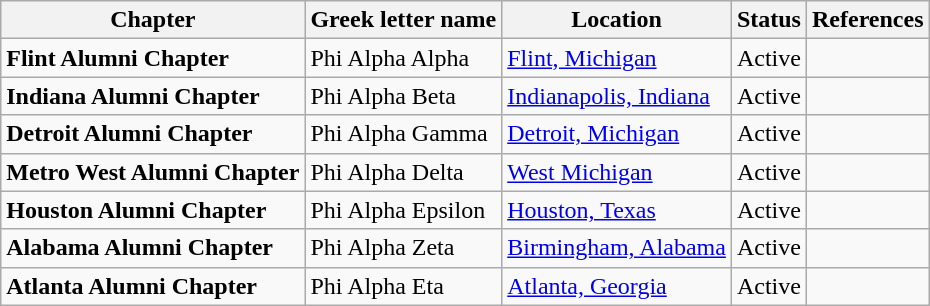<table class="wikitable sortable">
<tr>
<th>Chapter</th>
<th>Greek letter name</th>
<th>Location</th>
<th>Status</th>
<th>References</th>
</tr>
<tr>
<td><strong>Flint Alumni Chapter</strong></td>
<td>Phi Alpha Alpha</td>
<td><a href='#'>Flint, Michigan</a></td>
<td>Active</td>
<td></td>
</tr>
<tr>
<td><strong>Indiana Alumni Chapter</strong></td>
<td>Phi Alpha Beta</td>
<td><a href='#'>Indianapolis, Indiana</a></td>
<td>Active</td>
<td></td>
</tr>
<tr>
<td><strong>Detroit Alumni Chapter</strong></td>
<td>Phi Alpha Gamma</td>
<td><a href='#'>Detroit, Michigan</a></td>
<td>Active</td>
<td></td>
</tr>
<tr>
<td><strong>Metro West Alumni Chapter</strong></td>
<td>Phi Alpha Delta</td>
<td><a href='#'>West Michigan</a></td>
<td>Active</td>
<td></td>
</tr>
<tr>
<td><strong>Houston Alumni Chapter</strong></td>
<td>Phi Alpha Epsilon</td>
<td><a href='#'>Houston, Texas</a></td>
<td>Active</td>
<td></td>
</tr>
<tr>
<td><strong>Alabama Alumni Chapter</strong></td>
<td>Phi Alpha Zeta</td>
<td><a href='#'>Birmingham, Alabama</a></td>
<td>Active</td>
<td></td>
</tr>
<tr>
<td><strong>Atlanta Alumni Chapter</strong></td>
<td>Phi Alpha Eta</td>
<td><a href='#'>Atlanta, Georgia</a></td>
<td>Active</td>
<td></td>
</tr>
</table>
